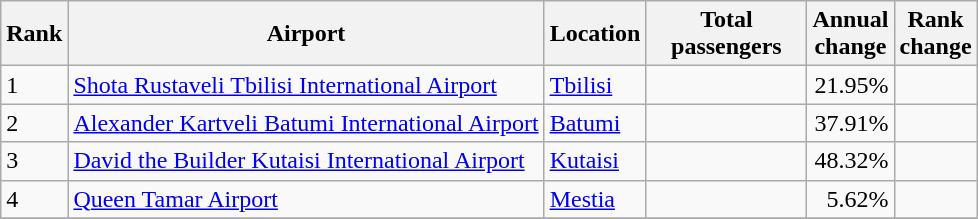<table class="wikitable">
<tr>
<th>Rank</th>
<th>Airport</th>
<th>Location</th>
<th style="width:100px">Total<br>passengers</th>
<th>Annual<br>change</th>
<th>Rank<br>change</th>
</tr>
<tr>
<td>1</td>
<td><a href='#'>Shota Rustaveli Tbilisi International Airport</a></td>
<td><a href='#'>Tbilisi</a></td>
<td align="right"></td>
<td align="right">21.95%</td>
<td align="center"></td>
</tr>
<tr>
<td>2</td>
<td><a href='#'>Alexander Kartveli Batumi International Airport</a></td>
<td><a href='#'>Batumi</a></td>
<td align="right"></td>
<td align="right">37.91%</td>
<td align="center"></td>
</tr>
<tr>
<td>3</td>
<td><a href='#'>David the Builder Kutaisi International Airport</a></td>
<td><a href='#'>Kutaisi</a></td>
<td align="right"></td>
<td align="right">48.32%</td>
<td align="center"></td>
</tr>
<tr>
<td>4</td>
<td><a href='#'>Queen Tamar Airport</a></td>
<td><a href='#'>Mestia</a></td>
<td align="right"></td>
<td align="right">5.62%</td>
<td align="center"></td>
</tr>
<tr>
</tr>
</table>
